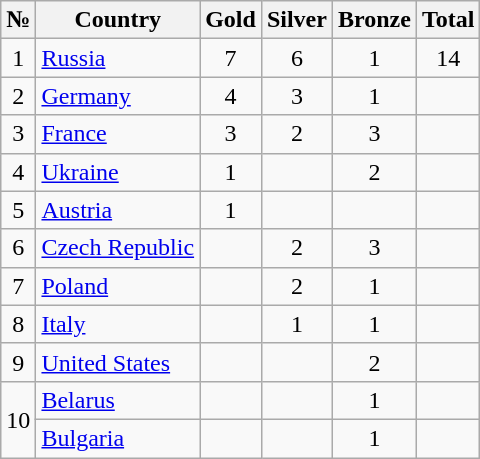<table class="wikitable sortable" style="text-align: center;">
<tr>
<th>№</th>
<th>Country</th>
<th>Gold</th>
<th>Silver</th>
<th>Bronze</th>
<th>Total</th>
</tr>
<tr>
<td>1</td>
<td align="left"> <a href='#'>Russia</a></td>
<td>7</td>
<td>6</td>
<td>1</td>
<td>14</td>
</tr>
<tr>
<td>2</td>
<td align="left"> <a href='#'>Germany</a></td>
<td>4</td>
<td>3</td>
<td>1</td>
<td></td>
</tr>
<tr>
<td>3</td>
<td align="left"> <a href='#'>France</a></td>
<td>3</td>
<td>2</td>
<td>3</td>
<td></td>
</tr>
<tr>
<td>4</td>
<td align="left"> <a href='#'>Ukraine</a></td>
<td>1</td>
<td></td>
<td>2</td>
<td></td>
</tr>
<tr>
<td>5</td>
<td align="left"> <a href='#'>Austria</a></td>
<td>1</td>
<td></td>
<td></td>
<td></td>
</tr>
<tr>
<td>6</td>
<td align="left"> <a href='#'>Czech Republic</a></td>
<td></td>
<td>2</td>
<td>3</td>
<td></td>
</tr>
<tr>
<td>7</td>
<td align="left"> <a href='#'>Poland</a></td>
<td></td>
<td>2</td>
<td>1</td>
<td></td>
</tr>
<tr>
<td>8</td>
<td align="left"> <a href='#'>Italy</a></td>
<td></td>
<td>1</td>
<td>1</td>
<td></td>
</tr>
<tr>
<td>9</td>
<td align="left"> <a href='#'>United States</a></td>
<td></td>
<td></td>
<td>2</td>
<td></td>
</tr>
<tr>
<td rowspan="2">10</td>
<td align="left"> <a href='#'>Belarus</a></td>
<td></td>
<td></td>
<td>1</td>
<td></td>
</tr>
<tr>
<td align="left"> <a href='#'>Bulgaria</a></td>
<td></td>
<td></td>
<td>1</td>
<td></td>
</tr>
</table>
